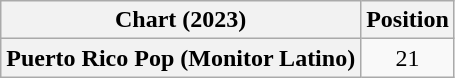<table class="wikitable plainrowheaders sortable" style="text-align:center">
<tr>
<th scope="col">Chart (2023)</th>
<th scope="col">Position</th>
</tr>
<tr>
<th scope="row">Puerto Rico Pop (Monitor Latino)</th>
<td>21</td>
</tr>
</table>
